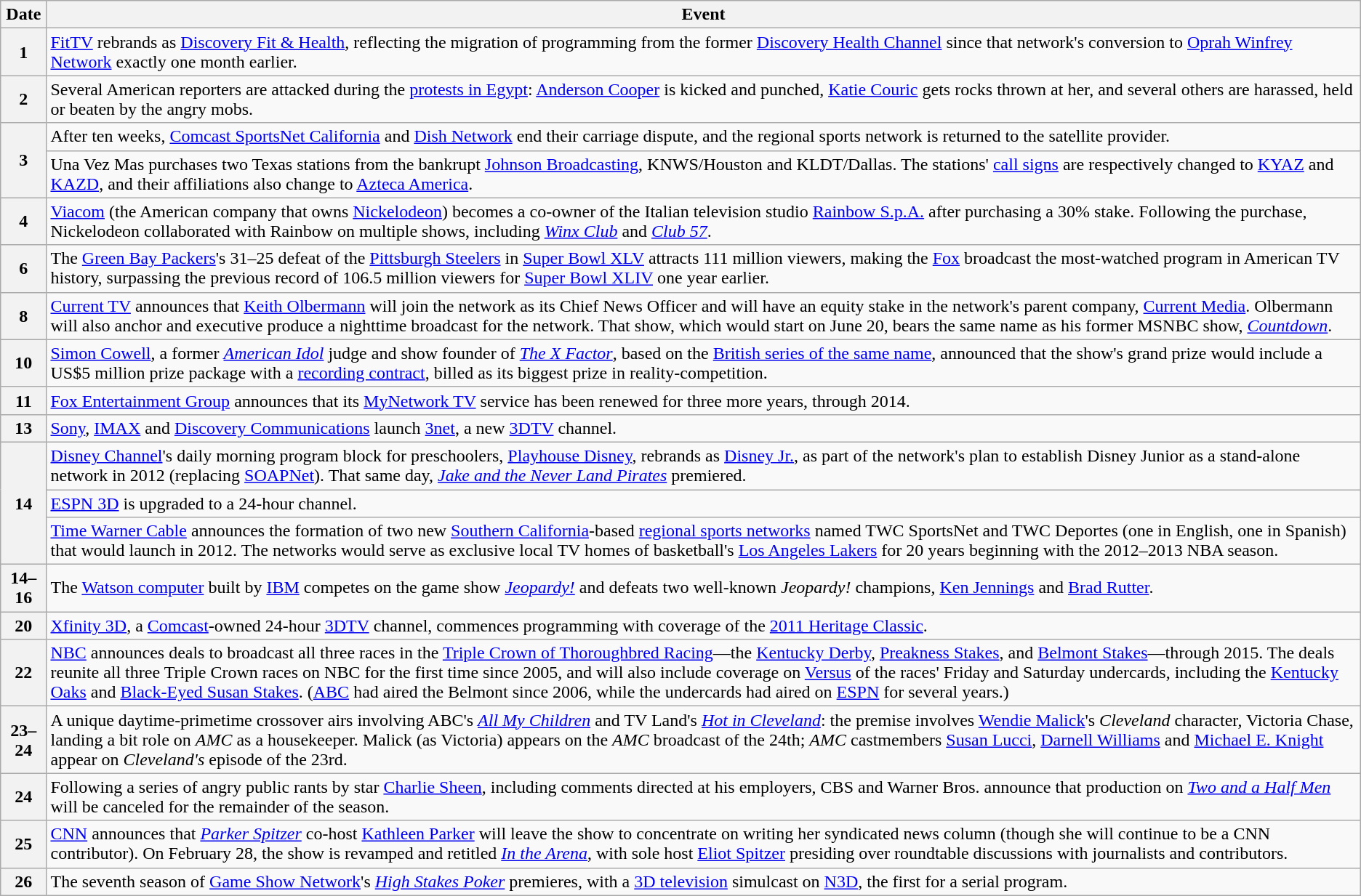<table class="wikitable">
<tr>
<th>Date</th>
<th>Event</th>
</tr>
<tr>
<th>1</th>
<td><a href='#'>FitTV</a> rebrands as <a href='#'>Discovery Fit & Health</a>, reflecting the migration of programming from the former <a href='#'>Discovery Health Channel</a> since that network's conversion to <a href='#'>Oprah Winfrey Network</a> exactly one month earlier.</td>
</tr>
<tr>
<th>2</th>
<td>Several American reporters are attacked during the <a href='#'>protests in Egypt</a>: <a href='#'>Anderson Cooper</a> is kicked and punched, <a href='#'>Katie Couric</a> gets rocks thrown at her, and several others are harassed, held or beaten by the angry mobs.</td>
</tr>
<tr>
<th rowspan="2">3</th>
<td>After ten weeks, <a href='#'>Comcast SportsNet California</a> and <a href='#'>Dish Network</a> end their carriage dispute, and the regional sports network is returned to the satellite provider.</td>
</tr>
<tr>
<td>Una Vez Mas purchases two Texas stations from the bankrupt <a href='#'>Johnson Broadcasting</a>, KNWS/Houston and KLDT/Dallas.  The stations' <a href='#'>call signs</a> are respectively changed to <a href='#'>KYAZ</a> and <a href='#'>KAZD</a>, and their affiliations also change to <a href='#'>Azteca America</a>.</td>
</tr>
<tr>
<th>4</th>
<td><a href='#'>Viacom</a> (the American company that owns <a href='#'>Nickelodeon</a>) becomes a co-owner of the Italian television studio <a href='#'>Rainbow S.p.A.</a> after purchasing a 30% stake. Following the purchase, Nickelodeon collaborated with Rainbow on multiple shows, including <em><a href='#'>Winx Club</a></em> and <em><a href='#'>Club 57</a></em>.</td>
</tr>
<tr>
<th>6</th>
<td>The <a href='#'>Green Bay Packers</a>'s 31–25 defeat of the <a href='#'>Pittsburgh Steelers</a> in <a href='#'>Super Bowl XLV</a> attracts 111 million viewers, making the <a href='#'>Fox</a> broadcast the most-watched program in American TV history, surpassing the previous record of 106.5 million viewers for <a href='#'>Super Bowl XLIV</a> one year earlier.</td>
</tr>
<tr>
<th>8</th>
<td><a href='#'>Current TV</a> announces that <a href='#'>Keith Olbermann</a> will join the network as its Chief News Officer and will have an equity stake in the network's parent company, <a href='#'>Current Media</a>. Olbermann will also anchor and executive produce a nighttime broadcast for the network. That show, which would start on June 20, bears the same name as his former MSNBC show, <em><a href='#'>Countdown</a></em>.</td>
</tr>
<tr>
<th>10</th>
<td><a href='#'>Simon Cowell</a>, a former <em><a href='#'>American Idol</a></em> judge and show founder of <em><a href='#'>The X Factor</a></em>, based on the <a href='#'>British series of the same name</a>, announced that the show's grand prize would include a US$5 million prize package with a <a href='#'>recording contract</a>, billed as its biggest prize in reality-competition.</td>
</tr>
<tr>
<th>11</th>
<td><a href='#'>Fox Entertainment Group</a> announces that its <a href='#'>MyNetwork TV</a> service has been renewed for three more years, through 2014.</td>
</tr>
<tr>
<th>13</th>
<td><a href='#'>Sony</a>, <a href='#'>IMAX</a> and <a href='#'>Discovery Communications</a> launch <a href='#'>3net</a>, a new <a href='#'>3DTV</a> channel.</td>
</tr>
<tr>
<th rowspan="3">14</th>
<td><a href='#'>Disney Channel</a>'s daily morning program block for preschoolers, <a href='#'>Playhouse Disney</a>, rebrands as <a href='#'>Disney Jr.</a>, as part of the network's plan to establish Disney Junior as a stand-alone network in 2012 (replacing <a href='#'>SOAPNet</a>). That same day, <em><a href='#'>Jake and the Never Land Pirates</a></em> premiered.</td>
</tr>
<tr>
<td><a href='#'>ESPN 3D</a> is upgraded to a 24-hour channel.</td>
</tr>
<tr>
<td><a href='#'>Time Warner Cable</a> announces the formation of two new <a href='#'>Southern California</a>-based <a href='#'>regional sports networks</a> named TWC SportsNet and TWC Deportes (one in English, one in Spanish) that would launch in 2012. The networks would serve as exclusive local TV homes of basketball's <a href='#'>Los Angeles Lakers</a> for 20 years beginning with the 2012–2013 NBA season.</td>
</tr>
<tr>
<th>14–16</th>
<td>The <a href='#'>Watson computer</a> built by <a href='#'>IBM</a> competes on the game show <em><a href='#'>Jeopardy!</a></em> and defeats two well-known <em>Jeopardy!</em> champions, <a href='#'>Ken Jennings</a> and <a href='#'>Brad Rutter</a>.</td>
</tr>
<tr>
<th>20</th>
<td><a href='#'>Xfinity 3D</a>, a <a href='#'>Comcast</a>-owned 24-hour <a href='#'>3DTV</a> channel, commences programming with coverage of the <a href='#'>2011 Heritage Classic</a>.</td>
</tr>
<tr>
<th>22</th>
<td><a href='#'>NBC</a> announces deals to broadcast all three races in the <a href='#'>Triple Crown of Thoroughbred Racing</a>—the <a href='#'>Kentucky Derby</a>, <a href='#'>Preakness Stakes</a>, and <a href='#'>Belmont Stakes</a>—through 2015.  The deals reunite all three Triple Crown races on NBC for the first time since 2005, and will also include coverage on <a href='#'>Versus</a> of the races' Friday and Saturday undercards, including the <a href='#'>Kentucky Oaks</a> and <a href='#'>Black-Eyed Susan Stakes</a>. (<a href='#'>ABC</a> had aired the Belmont since 2006, while the undercards had aired on <a href='#'>ESPN</a> for several years.)</td>
</tr>
<tr>
<th>23–24</th>
<td>A unique daytime-primetime crossover airs involving ABC's <em><a href='#'>All My Children</a></em> and TV Land's <em><a href='#'>Hot in Cleveland</a></em>: the premise involves <a href='#'>Wendie Malick</a>'s <em>Cleveland</em> character, Victoria Chase, landing a bit role on <em>AMC</em> as a housekeeper.  Malick (as Victoria) appears on the <em>AMC</em> broadcast of the 24th; <em>AMC</em> castmembers <a href='#'>Susan Lucci</a>, <a href='#'>Darnell Williams</a> and <a href='#'>Michael E. Knight</a> appear on <em>Cleveland's</em> episode of the 23rd.</td>
</tr>
<tr>
<th>24</th>
<td>Following a series of angry public rants by star <a href='#'>Charlie Sheen</a>, including comments directed at his employers, CBS and Warner Bros. announce that production on <em><a href='#'>Two and a Half Men</a></em> will be canceled for the remainder of the season.</td>
</tr>
<tr>
<th>25</th>
<td><a href='#'>CNN</a> announces that <em><a href='#'>Parker Spitzer</a></em> co-host <a href='#'>Kathleen Parker</a> will leave the show to concentrate on writing her syndicated news column (though she will continue to be a CNN contributor). On February 28, the show is revamped and retitled <em><a href='#'>In the Arena</a></em>, with sole host <a href='#'>Eliot Spitzer</a> presiding over roundtable discussions with journalists and contributors.</td>
</tr>
<tr>
<th>26</th>
<td>The seventh season of <a href='#'>Game Show Network</a>'s <em><a href='#'>High Stakes Poker</a></em> premieres, with a <a href='#'>3D television</a> simulcast on <a href='#'>N3D</a>, the first for a serial program.</td>
</tr>
</table>
